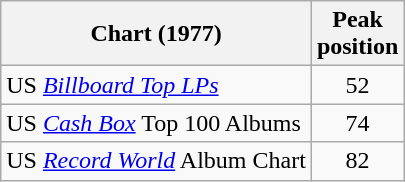<table class="wikitable">
<tr>
<th>Chart (1977)</th>
<th>Peak<br>position</th>
</tr>
<tr>
<td>US <a href='#'><em>Billboard Top LPs</em></a></td>
<td align="center">52</td>
</tr>
<tr>
<td>US <em><a href='#'>Cash Box</a></em> Top 100 Albums</td>
<td align="center">74</td>
</tr>
<tr>
<td>US <em><a href='#'>Record World</a></em> Album Chart</td>
<td align="center">82</td>
</tr>
</table>
